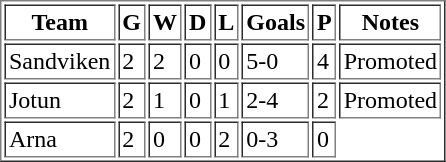<table border="1" cellpadding="2">
<tr>
<th>Team</th>
<th>G</th>
<th>W</th>
<th>D</th>
<th>L</th>
<th>Goals</th>
<th>P</th>
<th>Notes</th>
</tr>
<tr>
<td>Sandviken</td>
<td>2</td>
<td>2</td>
<td>0</td>
<td>0</td>
<td>5-0</td>
<td>4</td>
<td>Promoted</td>
</tr>
<tr>
<td>Jotun</td>
<td>2</td>
<td>1</td>
<td>0</td>
<td>1</td>
<td>2-4</td>
<td>2</td>
<td>Promoted</td>
</tr>
<tr>
<td>Arna</td>
<td>2</td>
<td>0</td>
<td>0</td>
<td>2</td>
<td>0-3</td>
<td>0</td>
</tr>
</table>
